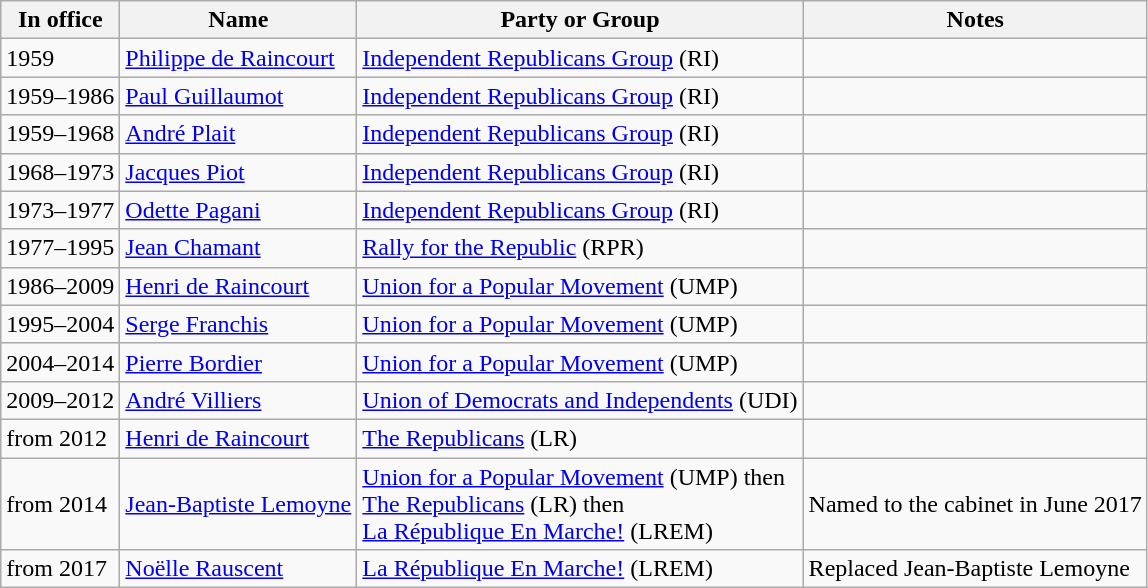<table class="wikitable sortable">
<tr>
<th>In office</th>
<th>Name</th>
<th>Party or Group</th>
<th>Notes</th>
</tr>
<tr>
<td>1959</td>
<td><a href='#'>Philippe de Raincourt</a></td>
<td><a href='#'>Independent Republicans Group</a> (RI)</td>
<td></td>
</tr>
<tr>
<td>1959–1986</td>
<td><a href='#'>Paul Guillaumot</a></td>
<td><a href='#'>Independent Republicans Group</a> (RI)</td>
<td></td>
</tr>
<tr>
<td>1959–1968</td>
<td><a href='#'>André Plait</a></td>
<td><a href='#'>Independent Republicans Group</a> (RI)</td>
<td></td>
</tr>
<tr>
<td>1968–1973</td>
<td><a href='#'>Jacques Piot</a></td>
<td><a href='#'>Independent Republicans Group</a> (RI)</td>
<td></td>
</tr>
<tr>
<td>1973–1977</td>
<td><a href='#'>Odette Pagani</a></td>
<td><a href='#'>Independent Republicans Group</a> (RI)</td>
<td></td>
</tr>
<tr>
<td>1977–1995</td>
<td><a href='#'>Jean Chamant</a></td>
<td><a href='#'>Rally for the Republic</a> (RPR)</td>
<td></td>
</tr>
<tr>
<td>1986–2009</td>
<td><a href='#'>Henri de Raincourt</a></td>
<td><a href='#'>Union for a Popular Movement</a> (UMP)</td>
<td></td>
</tr>
<tr>
<td>1995–2004</td>
<td><a href='#'>Serge Franchis</a></td>
<td><a href='#'>Union for a Popular Movement</a> (UMP)</td>
<td></td>
</tr>
<tr>
<td>2004–2014</td>
<td><a href='#'>Pierre Bordier</a></td>
<td><a href='#'>Union for a Popular Movement</a> (UMP)</td>
<td></td>
</tr>
<tr>
<td>2009–2012</td>
<td><a href='#'>André Villiers</a></td>
<td><a href='#'>Union of Democrats and Independents</a> (UDI)</td>
<td></td>
</tr>
<tr>
<td>from 2012</td>
<td><a href='#'>Henri de Raincourt</a></td>
<td><a href='#'>The Republicans</a> (LR)</td>
<td></td>
</tr>
<tr>
<td>from 2014</td>
<td><a href='#'>Jean-Baptiste Lemoyne</a></td>
<td><a href='#'>Union for a Popular Movement</a> (UMP) then<br><a href='#'>The Republicans</a> (LR) then<br><a href='#'>La République En Marche!</a> (LREM)</td>
<td>Named to the cabinet in June 2017</td>
</tr>
<tr>
<td>from 2017</td>
<td><a href='#'>Noëlle Rauscent</a></td>
<td><a href='#'>La République En Marche!</a> (LREM)</td>
<td>Replaced Jean-Baptiste Lemoyne</td>
</tr>
</table>
